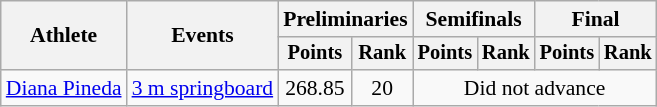<table class=wikitable style="font-size:90%">
<tr>
<th rowspan="2">Athlete</th>
<th rowspan="2">Events</th>
<th colspan="2">Preliminaries</th>
<th colspan="2">Semifinals</th>
<th colspan="2">Final</th>
</tr>
<tr style="font-size:95%">
<th>Points</th>
<th>Rank</th>
<th>Points</th>
<th>Rank</th>
<th>Points</th>
<th>Rank</th>
</tr>
<tr align=center>
<td align=left><a href='#'>Diana Pineda</a></td>
<td align=left><a href='#'>3 m springboard</a></td>
<td>268.85</td>
<td>20</td>
<td colspan=4>Did not advance</td>
</tr>
</table>
